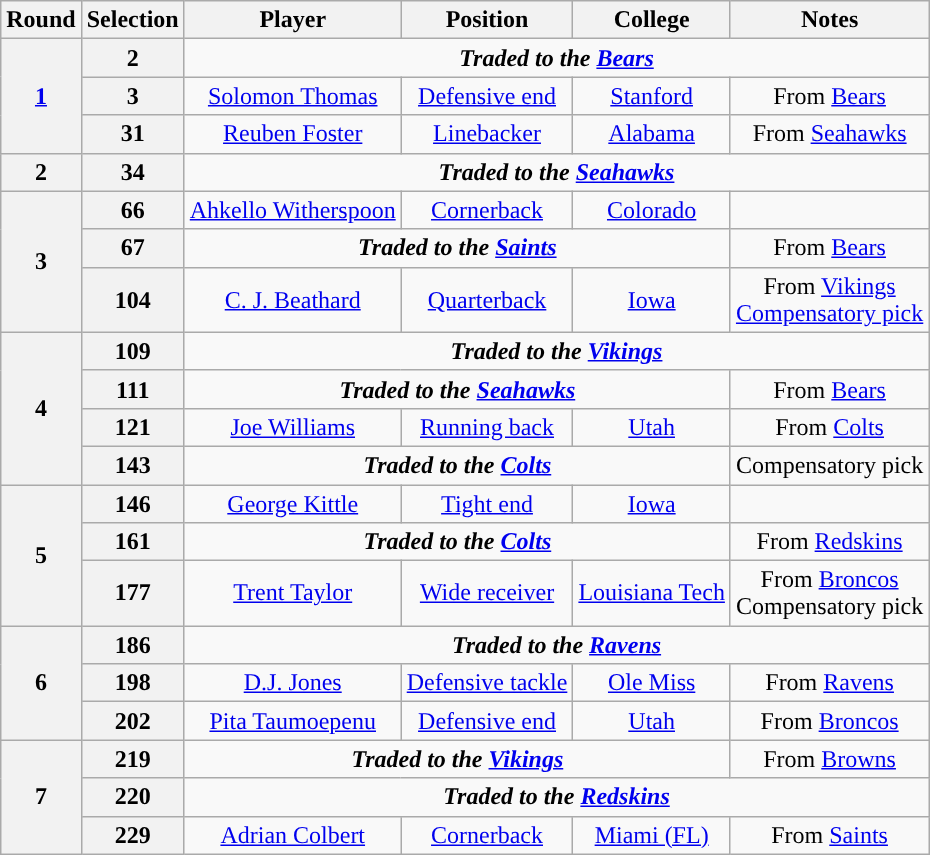<table class="wikitable" style="text-align:center">
<tr>
<th>Round</th>
<th>Selection</th>
<th>Player</th>
<th>Position</th>
<th>College</th>
<th>Notes</th>
</tr>
<tr>
<th rowspan=3><a href='#'>1</a></th>
<th>2</th>
<td colspan="4"><strong><em>Traded to the <a href='#'>Bears</a></em></strong></td>
</tr>
<tr>
<th>3</th>
<td><a href='#'>Solomon Thomas</a></td>
<td><a href='#'>Defensive end</a></td>
<td><a href='#'>Stanford</a></td>
<td>From <a href='#'>Bears</a></td>
</tr>
<tr>
<th>31</th>
<td><a href='#'>Reuben Foster</a></td>
<td><a href='#'>Linebacker</a></td>
<td><a href='#'>Alabama</a></td>
<td>From <a href='#'>Seahawks</a></td>
</tr>
<tr>
<th>2</th>
<th>34</th>
<td colspan="4"><strong><em>Traded to the <a href='#'>Seahawks</a></em></strong></td>
</tr>
<tr>
<th rowspan=3>3</th>
<th>66</th>
<td><a href='#'>Ahkello Witherspoon</a></td>
<td><a href='#'>Cornerback</a></td>
<td><a href='#'>Colorado</a></td>
<td></td>
</tr>
<tr>
<th>67</th>
<td colspan="3"><strong><em>Traded to the <a href='#'>Saints</a></em></strong></td>
<td>From <a href='#'>Bears</a></td>
</tr>
<tr>
<th>104</th>
<td><a href='#'>C. J. Beathard</a></td>
<td><a href='#'>Quarterback</a></td>
<td><a href='#'>Iowa</a></td>
<td>From <a href='#'>Vikings</a><br><a href='#'>Compensatory pick</a></td>
</tr>
<tr>
<th rowspan=4>4</th>
<th>109</th>
<td colspan="4"><strong><em>Traded to the <a href='#'>Vikings</a></em></strong></td>
</tr>
<tr>
<th>111</th>
<td colspan="3"><strong><em>Traded to the <a href='#'>Seahawks</a></em></strong></td>
<td>From <a href='#'>Bears</a></td>
</tr>
<tr>
<th>121</th>
<td><a href='#'>Joe Williams</a></td>
<td><a href='#'>Running back</a></td>
<td><a href='#'>Utah</a></td>
<td>From <a href='#'>Colts</a></td>
</tr>
<tr>
<th>143</th>
<td colspan="3"><strong><em>Traded to the <a href='#'>Colts</a></em></strong></td>
<td>Compensatory pick</td>
</tr>
<tr>
<th rowspan=3>5</th>
<th>146</th>
<td><a href='#'>George Kittle</a></td>
<td><a href='#'>Tight end</a></td>
<td><a href='#'>Iowa</a></td>
<td></td>
</tr>
<tr>
<th>161</th>
<td colspan="3"><strong><em>Traded to the <a href='#'>Colts</a></em></strong></td>
<td>From <a href='#'>Redskins</a></td>
</tr>
<tr>
<th>177</th>
<td><a href='#'>Trent Taylor</a></td>
<td><a href='#'>Wide receiver</a></td>
<td><a href='#'>Louisiana Tech</a></td>
<td>From <a href='#'>Broncos</a><br>Compensatory pick</td>
</tr>
<tr>
<th rowspan=3>6</th>
<th>186</th>
<td colspan="4"><strong><em>Traded to the <a href='#'>Ravens</a></em></strong></td>
</tr>
<tr>
<th>198</th>
<td><a href='#'>D.J. Jones</a></td>
<td><a href='#'>Defensive tackle</a></td>
<td><a href='#'>Ole Miss</a></td>
<td>From <a href='#'>Ravens</a></td>
</tr>
<tr>
<th>202</th>
<td><a href='#'>Pita Taumoepenu</a></td>
<td><a href='#'>Defensive end</a></td>
<td><a href='#'>Utah</a></td>
<td>From <a href='#'>Broncos</a></td>
</tr>
<tr>
<th rowspan=3>7</th>
<th>219</th>
<td colspan="3"><strong><em>Traded to the <a href='#'>Vikings</a></em></strong></td>
<td>From <a href='#'>Browns</a></td>
</tr>
<tr>
<th>220</th>
<td colspan="4"><strong><em>Traded to the <a href='#'>Redskins</a></em></strong></td>
</tr>
<tr>
<th>229</th>
<td><a href='#'>Adrian Colbert</a></td>
<td><a href='#'>Cornerback</a></td>
<td><a href='#'>Miami (FL)</a></td>
<td>From <a href='#'>Saints</a></td>
</tr>
</table>
